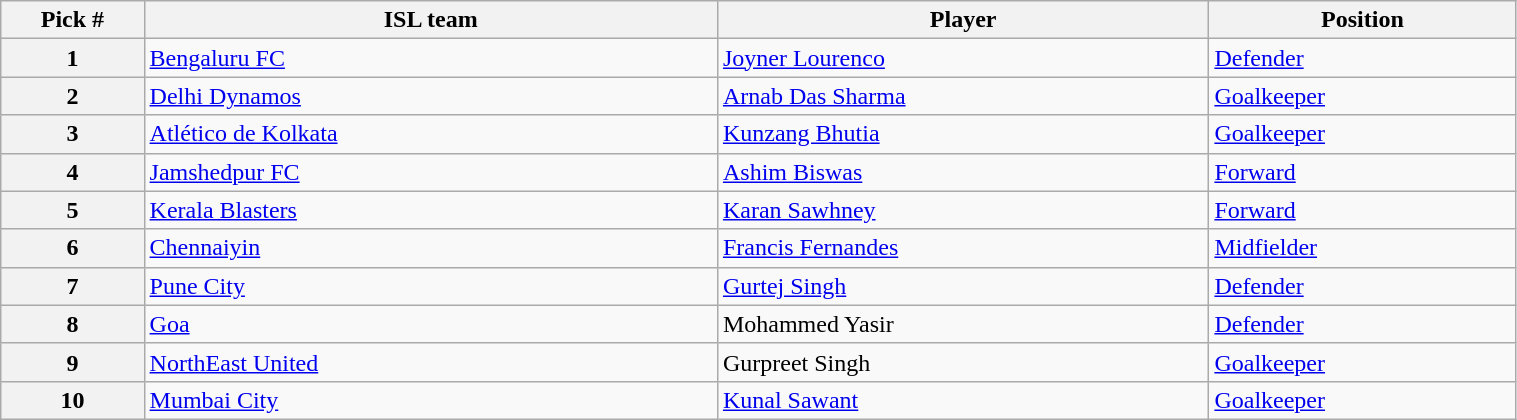<table class="wikitable sortable" style="width:80%">
<tr>
<th width=7%>Pick #</th>
<th width=28%>ISL team</th>
<th width=24%>Player</th>
<th width=15%>Position</th>
</tr>
<tr>
<th>1</th>
<td><a href='#'>Bengaluru FC</a></td>
<td><a href='#'>Joyner Lourenco</a></td>
<td><a href='#'>Defender</a></td>
</tr>
<tr>
<th>2</th>
<td><a href='#'>Delhi Dynamos</a></td>
<td><a href='#'>Arnab Das Sharma</a></td>
<td><a href='#'>Goalkeeper</a></td>
</tr>
<tr>
<th>3</th>
<td><a href='#'>Atlético de Kolkata</a></td>
<td><a href='#'>Kunzang Bhutia</a></td>
<td><a href='#'>Goalkeeper</a></td>
</tr>
<tr>
<th>4</th>
<td><a href='#'>Jamshedpur FC</a></td>
<td><a href='#'>Ashim Biswas</a></td>
<td><a href='#'>Forward</a></td>
</tr>
<tr>
<th>5</th>
<td><a href='#'>Kerala Blasters</a></td>
<td><a href='#'>Karan Sawhney</a></td>
<td><a href='#'>Forward</a></td>
</tr>
<tr>
<th>6</th>
<td><a href='#'>Chennaiyin</a></td>
<td><a href='#'>Francis Fernandes</a></td>
<td><a href='#'>Midfielder</a></td>
</tr>
<tr>
<th>7</th>
<td><a href='#'>Pune City</a></td>
<td><a href='#'>Gurtej Singh</a></td>
<td><a href='#'>Defender</a></td>
</tr>
<tr>
<th>8</th>
<td><a href='#'>Goa</a></td>
<td>Mohammed Yasir</td>
<td><a href='#'>Defender</a></td>
</tr>
<tr>
<th>9</th>
<td><a href='#'>NorthEast United</a></td>
<td>Gurpreet Singh</td>
<td><a href='#'>Goalkeeper</a></td>
</tr>
<tr>
<th>10</th>
<td><a href='#'>Mumbai City</a></td>
<td><a href='#'>Kunal Sawant</a></td>
<td><a href='#'>Goalkeeper</a></td>
</tr>
</table>
